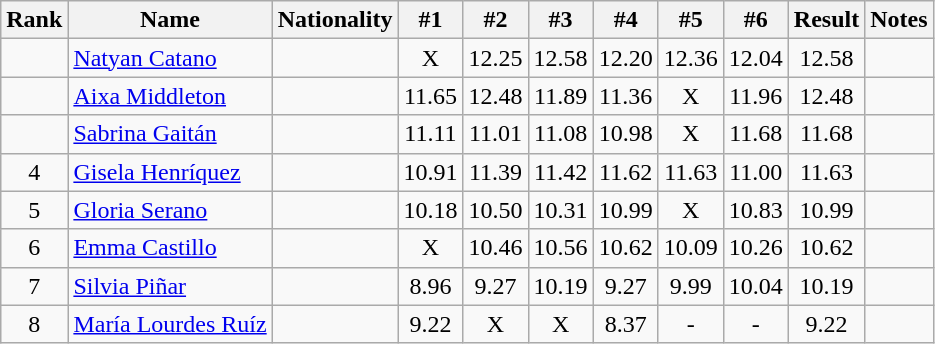<table class="wikitable sortable" style="text-align:center">
<tr>
<th>Rank</th>
<th>Name</th>
<th>Nationality</th>
<th>#1</th>
<th>#2</th>
<th>#3</th>
<th>#4</th>
<th>#5</th>
<th>#6</th>
<th>Result</th>
<th>Notes</th>
</tr>
<tr>
<td></td>
<td align=left><a href='#'>Natyan Catano</a></td>
<td align=left></td>
<td>X</td>
<td>12.25</td>
<td>12.58</td>
<td>12.20</td>
<td>12.36</td>
<td>12.04</td>
<td>12.58</td>
<td></td>
</tr>
<tr>
<td></td>
<td align=left><a href='#'>Aixa Middleton</a></td>
<td align=left></td>
<td>11.65</td>
<td>12.48</td>
<td>11.89</td>
<td>11.36</td>
<td>X</td>
<td>11.96</td>
<td>12.48</td>
<td></td>
</tr>
<tr>
<td></td>
<td align=left><a href='#'>Sabrina Gaitán</a></td>
<td align=left></td>
<td>11.11</td>
<td>11.01</td>
<td>11.08</td>
<td>10.98</td>
<td>X</td>
<td>11.68</td>
<td>11.68</td>
<td></td>
</tr>
<tr>
<td>4</td>
<td align=left><a href='#'>Gisela Henríquez</a></td>
<td align=left></td>
<td>10.91</td>
<td>11.39</td>
<td>11.42</td>
<td>11.62</td>
<td>11.63</td>
<td>11.00</td>
<td>11.63</td>
<td></td>
</tr>
<tr>
<td>5</td>
<td align=left><a href='#'>Gloria Serano</a></td>
<td align=left></td>
<td>10.18</td>
<td>10.50</td>
<td>10.31</td>
<td>10.99</td>
<td>X</td>
<td>10.83</td>
<td>10.99</td>
<td></td>
</tr>
<tr>
<td>6</td>
<td align=left><a href='#'>Emma Castillo</a></td>
<td align=left></td>
<td>X</td>
<td>10.46</td>
<td>10.56</td>
<td>10.62</td>
<td>10.09</td>
<td>10.26</td>
<td>10.62</td>
<td></td>
</tr>
<tr>
<td>7</td>
<td align=left><a href='#'>Silvia Piñar</a></td>
<td align=left></td>
<td>8.96</td>
<td>9.27</td>
<td>10.19</td>
<td>9.27</td>
<td>9.99</td>
<td>10.04</td>
<td>10.19</td>
<td></td>
</tr>
<tr>
<td>8</td>
<td align=left><a href='#'>María Lourdes Ruíz</a></td>
<td align=left></td>
<td>9.22</td>
<td>X</td>
<td>X</td>
<td>8.37</td>
<td>-</td>
<td>-</td>
<td>9.22</td>
<td></td>
</tr>
</table>
